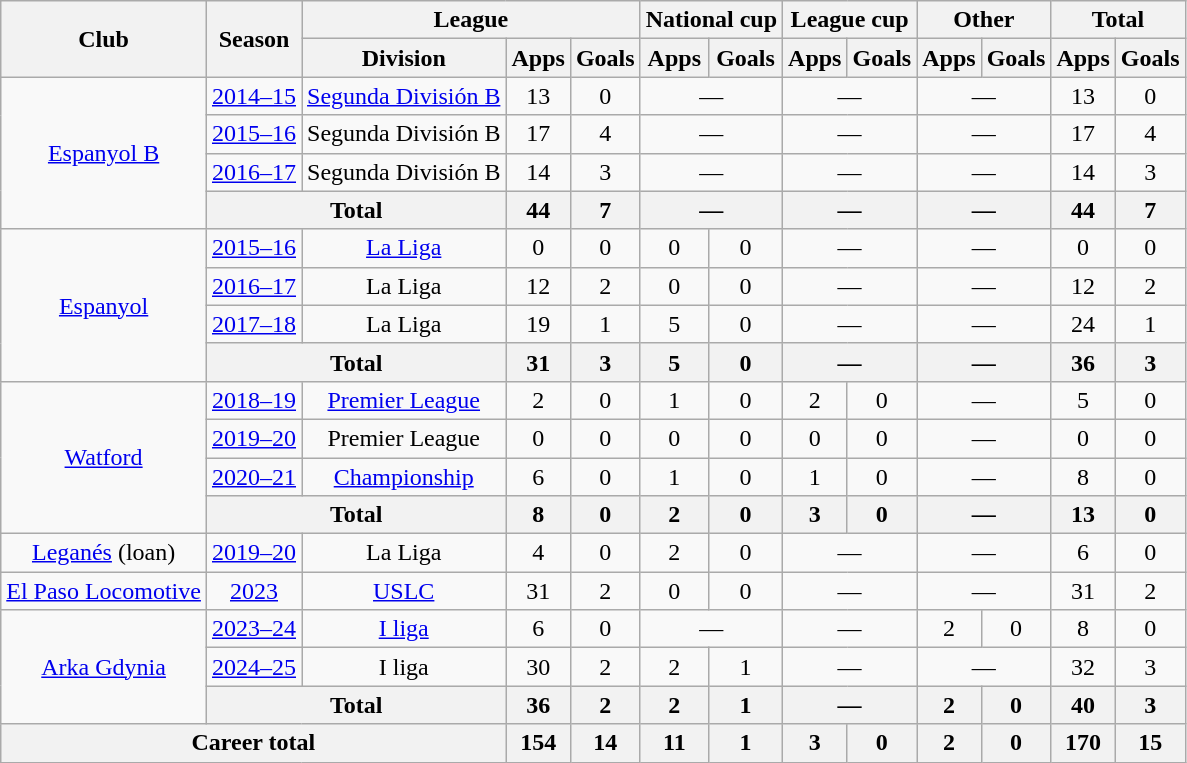<table class="wikitable" style="text-align: center;">
<tr>
<th rowspan="2">Club</th>
<th rowspan="2">Season</th>
<th colspan="3">League</th>
<th colspan="2">National cup</th>
<th colspan="2">League cup</th>
<th colspan="2">Other</th>
<th colspan="2">Total</th>
</tr>
<tr>
<th>Division</th>
<th>Apps</th>
<th>Goals</th>
<th>Apps</th>
<th>Goals</th>
<th>Apps</th>
<th>Goals</th>
<th>Apps</th>
<th>Goals</th>
<th>Apps</th>
<th>Goals</th>
</tr>
<tr>
<td rowspan="4"><a href='#'>Espanyol B</a></td>
<td><a href='#'>2014–15</a></td>
<td><a href='#'>Segunda División B</a></td>
<td>13</td>
<td>0</td>
<td colspan="2">—</td>
<td colspan="2">—</td>
<td colspan="2">—</td>
<td>13</td>
<td>0</td>
</tr>
<tr>
<td><a href='#'>2015–16</a></td>
<td>Segunda División B</td>
<td>17</td>
<td>4</td>
<td colspan="2">—</td>
<td colspan="2">—</td>
<td colspan="2">—</td>
<td>17</td>
<td>4</td>
</tr>
<tr>
<td><a href='#'>2016–17</a></td>
<td>Segunda División B</td>
<td>14</td>
<td>3</td>
<td colspan="2">—</td>
<td colspan="2">—</td>
<td colspan="2">—</td>
<td>14</td>
<td>3</td>
</tr>
<tr>
<th colspan="2">Total</th>
<th>44</th>
<th>7</th>
<th colspan="2">—</th>
<th colspan="2">—</th>
<th colspan="2">—</th>
<th>44</th>
<th>7</th>
</tr>
<tr>
<td rowspan="4"><a href='#'>Espanyol</a></td>
<td><a href='#'>2015–16</a></td>
<td><a href='#'>La Liga</a></td>
<td>0</td>
<td>0</td>
<td>0</td>
<td>0</td>
<td colspan="2">—</td>
<td colspan="2">—</td>
<td>0</td>
<td>0</td>
</tr>
<tr>
<td><a href='#'>2016–17</a></td>
<td>La Liga</td>
<td>12</td>
<td>2</td>
<td>0</td>
<td>0</td>
<td colspan="2">—</td>
<td colspan="2">—</td>
<td>12</td>
<td>2</td>
</tr>
<tr>
<td><a href='#'>2017–18</a></td>
<td>La Liga</td>
<td>19</td>
<td>1</td>
<td>5</td>
<td>0</td>
<td colspan="2">—</td>
<td colspan="2">—</td>
<td>24</td>
<td>1</td>
</tr>
<tr>
<th colspan="2">Total</th>
<th>31</th>
<th>3</th>
<th>5</th>
<th>0</th>
<th colspan="2">—</th>
<th colspan="2">—</th>
<th>36</th>
<th>3</th>
</tr>
<tr>
<td rowspan="4"><a href='#'>Watford</a></td>
<td><a href='#'>2018–19</a></td>
<td><a href='#'>Premier League</a></td>
<td>2</td>
<td>0</td>
<td>1</td>
<td>0</td>
<td>2</td>
<td>0</td>
<td colspan="2">—</td>
<td>5</td>
<td>0</td>
</tr>
<tr>
<td><a href='#'>2019–20</a></td>
<td>Premier League</td>
<td>0</td>
<td>0</td>
<td>0</td>
<td>0</td>
<td>0</td>
<td>0</td>
<td colspan="2">—</td>
<td>0</td>
<td>0</td>
</tr>
<tr>
<td><a href='#'>2020–21</a></td>
<td><a href='#'>Championship</a></td>
<td>6</td>
<td>0</td>
<td>1</td>
<td>0</td>
<td>1</td>
<td>0</td>
<td colspan="2">—</td>
<td>8</td>
<td>0</td>
</tr>
<tr>
<th colspan="2">Total</th>
<th>8</th>
<th>0</th>
<th>2</th>
<th>0</th>
<th>3</th>
<th>0</th>
<th colspan="2">—</th>
<th>13</th>
<th>0</th>
</tr>
<tr>
<td><a href='#'>Leganés</a> (loan)</td>
<td><a href='#'>2019–20</a></td>
<td>La Liga</td>
<td>4</td>
<td>0</td>
<td>2</td>
<td>0</td>
<td colspan="2">—</td>
<td colspan="2">—</td>
<td>6</td>
<td>0</td>
</tr>
<tr>
<td><a href='#'>El Paso Locomotive</a></td>
<td><a href='#'>2023</a></td>
<td><a href='#'>USLC</a></td>
<td>31</td>
<td>2</td>
<td>0</td>
<td>0</td>
<td colspan="2">—</td>
<td colspan="2">—</td>
<td>31</td>
<td>2</td>
</tr>
<tr>
<td rowspan="3"><a href='#'>Arka Gdynia</a></td>
<td><a href='#'>2023–24</a></td>
<td><a href='#'>I liga</a></td>
<td>6</td>
<td>0</td>
<td colspan="2">—</td>
<td colspan="2">—</td>
<td>2</td>
<td>0</td>
<td>8</td>
<td>0</td>
</tr>
<tr>
<td><a href='#'>2024–25</a></td>
<td>I liga</td>
<td>30</td>
<td>2</td>
<td>2</td>
<td>1</td>
<td colspan="2">—</td>
<td colspan="2">—</td>
<td>32</td>
<td>3</td>
</tr>
<tr>
<th colspan="2">Total</th>
<th>36</th>
<th>2</th>
<th>2</th>
<th>1</th>
<th colspan="2">—</th>
<th>2</th>
<th>0</th>
<th>40</th>
<th>3</th>
</tr>
<tr>
<th colspan="3">Career total</th>
<th>154</th>
<th>14</th>
<th>11</th>
<th>1</th>
<th>3</th>
<th>0</th>
<th>2</th>
<th>0</th>
<th>170</th>
<th>15</th>
</tr>
</table>
